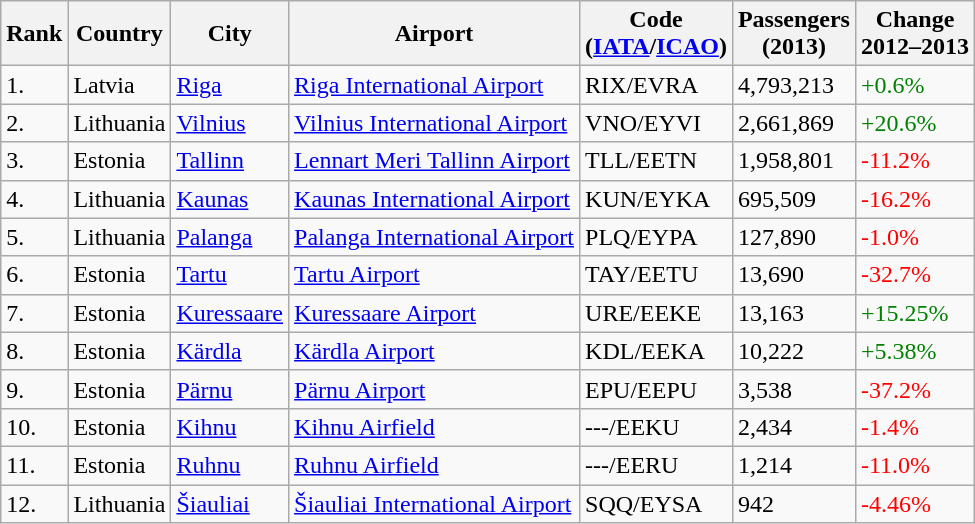<table class="wikitable sortable">
<tr>
<th>Rank</th>
<th>Country</th>
<th>City</th>
<th>Airport</th>
<th>Code<br>(<a href='#'>IATA</a>/<a href='#'>ICAO</a>)</th>
<th>Passengers<br>(2013)</th>
<th>Change<br>2012–2013</th>
</tr>
<tr>
<td>1.</td>
<td>Latvia</td>
<td><a href='#'>Riga</a></td>
<td><a href='#'>Riga International Airport</a></td>
<td>RIX/EVRA</td>
<td>4,793,213</td>
<td style="color:green">+0.6%</td>
</tr>
<tr>
<td>2.</td>
<td>Lithuania</td>
<td><a href='#'>Vilnius</a></td>
<td><a href='#'>Vilnius International Airport</a></td>
<td>VNO/EYVI</td>
<td>2,661,869</td>
<td style="color:green">+20.6%</td>
</tr>
<tr>
<td>3.</td>
<td>Estonia</td>
<td><a href='#'>Tallinn</a></td>
<td><a href='#'>Lennart Meri Tallinn Airport</a></td>
<td>TLL/EETN</td>
<td>1,958,801</td>
<td style="color:red">-11.2%</td>
</tr>
<tr>
<td>4.</td>
<td>Lithuania</td>
<td><a href='#'>Kaunas</a></td>
<td><a href='#'>Kaunas International Airport</a></td>
<td>KUN/EYKA</td>
<td>695,509</td>
<td style="color:red">-16.2%</td>
</tr>
<tr>
<td>5.</td>
<td>Lithuania</td>
<td><a href='#'>Palanga</a></td>
<td><a href='#'>Palanga International Airport</a></td>
<td>PLQ/EYPA</td>
<td>127,890</td>
<td style="color:red">-1.0%</td>
</tr>
<tr>
<td>6.</td>
<td>Estonia</td>
<td><a href='#'>Tartu</a></td>
<td><a href='#'>Tartu Airport</a></td>
<td>TAY/EETU</td>
<td>13,690</td>
<td style="color:red">-32.7%</td>
</tr>
<tr>
<td>7.</td>
<td>Estonia</td>
<td><a href='#'>Kuressaare</a></td>
<td><a href='#'>Kuressaare Airport</a></td>
<td>URE/EEKE</td>
<td>13,163</td>
<td style="color:green">+15.25%</td>
</tr>
<tr>
<td>8.</td>
<td>Estonia</td>
<td><a href='#'>Kärdla</a></td>
<td><a href='#'>Kärdla Airport</a></td>
<td>KDL/EEKA</td>
<td>10,222</td>
<td style="color:green">+5.38%</td>
</tr>
<tr>
<td>9.</td>
<td>Estonia</td>
<td><a href='#'>Pärnu</a></td>
<td><a href='#'>Pärnu Airport</a></td>
<td>EPU/EEPU</td>
<td>3,538</td>
<td style="color:red">-37.2%</td>
</tr>
<tr>
<td>10.</td>
<td>Estonia</td>
<td><a href='#'>Kihnu</a></td>
<td><a href='#'>Kihnu Airfield</a></td>
<td>---/EEKU</td>
<td>2,434</td>
<td style="color:red">-1.4%</td>
</tr>
<tr>
<td>11.</td>
<td>Estonia</td>
<td><a href='#'>Ruhnu</a></td>
<td><a href='#'>Ruhnu Airfield</a></td>
<td>---/EERU</td>
<td>1,214</td>
<td style="color:red">-11.0%</td>
</tr>
<tr>
<td>12.</td>
<td>Lithuania</td>
<td><a href='#'>Šiauliai</a></td>
<td><a href='#'>Šiauliai International Airport</a></td>
<td>SQQ/EYSA</td>
<td>942</td>
<td style="color:red">-4.46%</td>
</tr>
</table>
